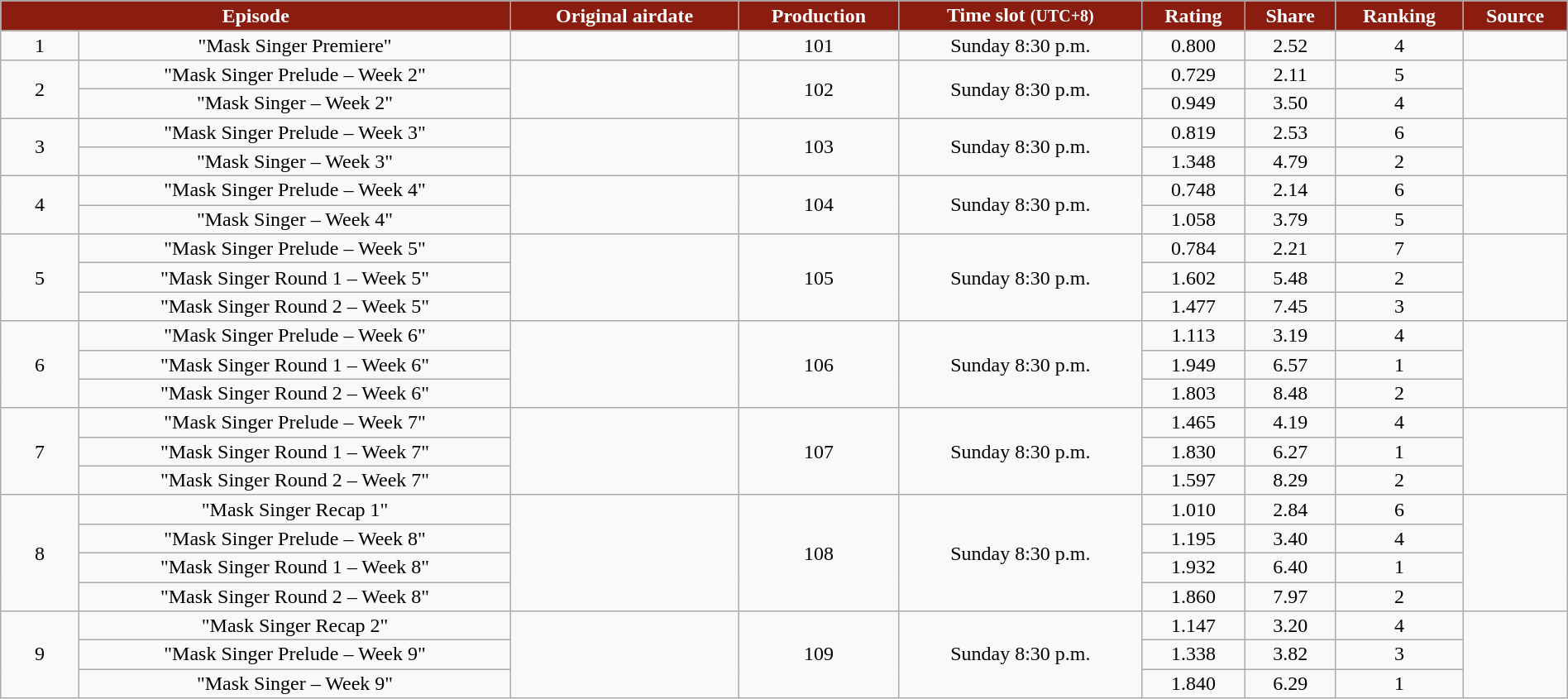<table class="wikitable" style="text-align:center; line-height:16px; width:100%;">
<tr>
<th style="background:#8b1c10; color:white;" colspan="2">Episode</th>
<th style="background:#8b1c10; color:white;">Original airdate</th>
<th style="background:#8b1c10; color:white;">Production</th>
<th style="background:#8b1c10; color:white;">Time slot <small>(UTC+8)</small></th>
<th style="background:#8b1c10; color:white;">Rating</th>
<th style="background:#8b1c10; color:white;">Share</th>
<th style="background:#8b1c10; color:white;">Ranking</th>
<th style="background:#8b1c10; color:white;">Source</th>
</tr>
<tr>
<td style="width:05%;">1</td>
<td>"Mask Singer Premiere"</td>
<td></td>
<td>101</td>
<td>Sunday 8:30 p.m.</td>
<td>0.800</td>
<td>2.52</td>
<td>4</td>
<td></td>
</tr>
<tr>
<td rowspan=2>2</td>
<td>"Mask Singer Prelude – Week 2"</td>
<td rowspan=2></td>
<td rowspan=2>102</td>
<td rowspan=2>Sunday 8:30 p.m.</td>
<td>0.729</td>
<td>2.11</td>
<td>5</td>
<td rowspan=2></td>
</tr>
<tr>
<td>"Mask Singer – Week 2"</td>
<td>0.949</td>
<td>3.50</td>
<td>4</td>
</tr>
<tr>
<td rowspan=2>3</td>
<td>"Mask Singer Prelude – Week 3"</td>
<td rowspan=2></td>
<td rowspan=2>103</td>
<td rowspan=2>Sunday 8:30 p.m.</td>
<td>0.819</td>
<td>2.53</td>
<td>6</td>
<td rowspan=2></td>
</tr>
<tr>
<td>"Mask Singer – Week 3"</td>
<td>1.348</td>
<td>4.79</td>
<td>2</td>
</tr>
<tr>
<td rowspan=2>4</td>
<td>"Mask Singer Prelude – Week 4"</td>
<td rowspan=2></td>
<td rowspan=2>104</td>
<td rowspan=2>Sunday 8:30 p.m.</td>
<td>0.748</td>
<td>2.14</td>
<td>6</td>
<td rowspan=2></td>
</tr>
<tr>
<td>"Mask Singer – Week 4"</td>
<td>1.058</td>
<td>3.79</td>
<td>5</td>
</tr>
<tr>
<td rowspan=3>5</td>
<td>"Mask Singer Prelude – Week 5"</td>
<td rowspan=3></td>
<td rowspan=3>105</td>
<td rowspan=3>Sunday 8:30 p.m.</td>
<td>0.784</td>
<td>2.21</td>
<td>7</td>
<td rowspan=3></td>
</tr>
<tr>
<td>"Mask Singer Round 1 – Week 5"</td>
<td>1.602</td>
<td>5.48</td>
<td>2</td>
</tr>
<tr>
<td>"Mask Singer Round 2 – Week 5"</td>
<td>1.477</td>
<td>7.45</td>
<td>3</td>
</tr>
<tr>
<td rowspan=3>6</td>
<td>"Mask Singer Prelude – Week 6"</td>
<td rowspan=3></td>
<td rowspan=3>106</td>
<td rowspan=3>Sunday 8:30 p.m.</td>
<td>1.113</td>
<td>3.19</td>
<td>4</td>
<td rowspan=3></td>
</tr>
<tr>
<td>"Mask Singer Round 1 – Week 6"</td>
<td>1.949</td>
<td>6.57</td>
<td>1</td>
</tr>
<tr>
<td>"Mask Singer Round 2 – Week 6"</td>
<td>1.803</td>
<td>8.48</td>
<td>2</td>
</tr>
<tr>
<td rowspan=3>7</td>
<td>"Mask Singer Prelude – Week 7"</td>
<td rowspan=3></td>
<td rowspan=3>107</td>
<td rowspan=3>Sunday 8:30 p.m.</td>
<td>1.465</td>
<td>4.19</td>
<td>4</td>
<td rowspan=3></td>
</tr>
<tr>
<td>"Mask Singer Round 1 – Week 7"</td>
<td>1.830</td>
<td>6.27</td>
<td>1</td>
</tr>
<tr>
<td>"Mask Singer Round 2 – Week 7"</td>
<td>1.597</td>
<td>8.29</td>
<td>2</td>
</tr>
<tr>
<td rowspan=4>8</td>
<td>"Mask Singer Recap 1"</td>
<td rowspan=4></td>
<td rowspan=4>108</td>
<td rowspan=4>Sunday 8:30 p.m.</td>
<td>1.010</td>
<td>2.84</td>
<td>6</td>
<td rowspan=4></td>
</tr>
<tr>
<td>"Mask Singer Prelude – Week 8"</td>
<td>1.195</td>
<td>3.40</td>
<td>4</td>
</tr>
<tr>
<td>"Mask Singer Round 1 – Week 8"</td>
<td>1.932</td>
<td>6.40</td>
<td>1</td>
</tr>
<tr>
<td>"Mask Singer Round 2 – Week 8"</td>
<td>1.860</td>
<td>7.97</td>
<td>2</td>
</tr>
<tr>
<td rowspan=3>9</td>
<td>"Mask Singer Recap 2"</td>
<td rowspan=3></td>
<td rowspan=3>109</td>
<td rowspan=3>Sunday 8:30 p.m.</td>
<td>1.147</td>
<td>3.20</td>
<td>4</td>
<td rowspan=3></td>
</tr>
<tr>
<td>"Mask Singer Prelude – Week 9"</td>
<td>1.338</td>
<td>3.82</td>
<td>3</td>
</tr>
<tr>
<td>"Mask Singer – Week 9"</td>
<td>1.840</td>
<td>6.29</td>
<td>1</td>
</tr>
</table>
